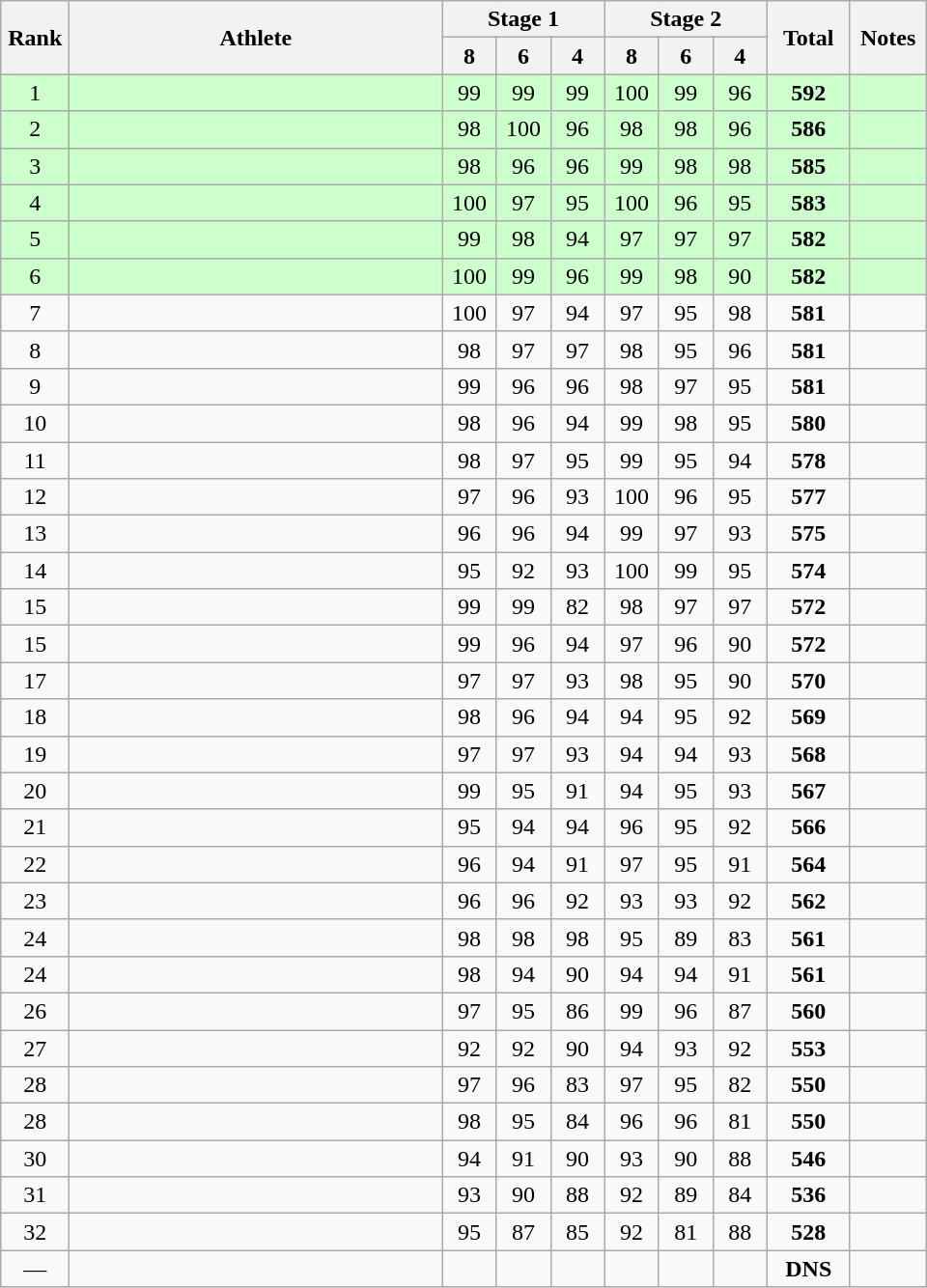<table class="wikitable" style="text-align:center">
<tr>
<th rowspan=2 width=40>Rank</th>
<th rowspan=2 width=250>Athlete</th>
<th colspan=3>Stage 1</th>
<th colspan=3>Stage 2</th>
<th rowspan=2 width=50>Total</th>
<th rowspan=2 width=45>Notes</th>
</tr>
<tr>
<th width=30>8</th>
<th width=30>6</th>
<th width=30>4</th>
<th width=30>8</th>
<th width=30>6</th>
<th width=30>4</th>
</tr>
<tr bgcolor=ccffcc>
<td>1</td>
<td align=left></td>
<td>99</td>
<td>99</td>
<td>99</td>
<td>100</td>
<td>99</td>
<td>96</td>
<td><strong>592</strong></td>
<td></td>
</tr>
<tr bgcolor=ccffcc>
<td>2</td>
<td align=left></td>
<td>98</td>
<td>100</td>
<td>96</td>
<td>98</td>
<td>98</td>
<td>96</td>
<td><strong>586</strong></td>
<td></td>
</tr>
<tr bgcolor=ccffcc>
<td>3</td>
<td align=left></td>
<td>98</td>
<td>96</td>
<td>96</td>
<td>99</td>
<td>98</td>
<td>98</td>
<td><strong>585</strong></td>
<td></td>
</tr>
<tr bgcolor=ccffcc>
<td>4</td>
<td align=left></td>
<td>100</td>
<td>97</td>
<td>95</td>
<td>100</td>
<td>96</td>
<td>95</td>
<td><strong>583</strong></td>
<td></td>
</tr>
<tr bgcolor=ccffcc>
<td>5</td>
<td align=left></td>
<td>99</td>
<td>98</td>
<td>94</td>
<td>97</td>
<td>97</td>
<td>97</td>
<td><strong>582</strong></td>
<td></td>
</tr>
<tr bgcolor=ccffcc>
<td>6</td>
<td align=left></td>
<td>100</td>
<td>99</td>
<td>96</td>
<td>99</td>
<td>98</td>
<td>90</td>
<td><strong>582</strong></td>
<td></td>
</tr>
<tr>
<td>7</td>
<td align=left></td>
<td>100</td>
<td>97</td>
<td>94</td>
<td>97</td>
<td>95</td>
<td>98</td>
<td><strong>581</strong></td>
<td></td>
</tr>
<tr>
<td>8</td>
<td align=left></td>
<td>98</td>
<td>97</td>
<td>97</td>
<td>98</td>
<td>95</td>
<td>96</td>
<td><strong>581</strong></td>
<td></td>
</tr>
<tr>
<td>9</td>
<td align=left></td>
<td>99</td>
<td>96</td>
<td>96</td>
<td>98</td>
<td>97</td>
<td>95</td>
<td><strong>581</strong></td>
<td></td>
</tr>
<tr>
<td>10</td>
<td align=left></td>
<td>98</td>
<td>96</td>
<td>94</td>
<td>99</td>
<td>98</td>
<td>95</td>
<td><strong>580</strong></td>
<td></td>
</tr>
<tr>
<td>11</td>
<td align=left></td>
<td>98</td>
<td>97</td>
<td>95</td>
<td>99</td>
<td>95</td>
<td>94</td>
<td><strong>578</strong></td>
<td></td>
</tr>
<tr>
<td>12</td>
<td align=left></td>
<td>97</td>
<td>96</td>
<td>93</td>
<td>100</td>
<td>96</td>
<td>95</td>
<td><strong>577</strong></td>
<td></td>
</tr>
<tr>
<td>13</td>
<td align=left></td>
<td>96</td>
<td>96</td>
<td>94</td>
<td>99</td>
<td>97</td>
<td>93</td>
<td><strong>575</strong></td>
<td></td>
</tr>
<tr>
<td>14</td>
<td align=left></td>
<td>95</td>
<td>92</td>
<td>93</td>
<td>100</td>
<td>99</td>
<td>95</td>
<td><strong>574</strong></td>
<td></td>
</tr>
<tr>
<td>15</td>
<td align=left></td>
<td>99</td>
<td>99</td>
<td>82</td>
<td>98</td>
<td>97</td>
<td>97</td>
<td><strong>572</strong></td>
<td></td>
</tr>
<tr>
<td>15</td>
<td align=left></td>
<td>99</td>
<td>96</td>
<td>94</td>
<td>97</td>
<td>96</td>
<td>90</td>
<td><strong>572</strong></td>
<td></td>
</tr>
<tr>
<td>17</td>
<td align=left></td>
<td>97</td>
<td>97</td>
<td>93</td>
<td>98</td>
<td>95</td>
<td>90</td>
<td><strong>570</strong></td>
<td></td>
</tr>
<tr>
<td>18</td>
<td align=left></td>
<td>98</td>
<td>96</td>
<td>94</td>
<td>94</td>
<td>95</td>
<td>92</td>
<td><strong>569</strong></td>
<td></td>
</tr>
<tr>
<td>19</td>
<td align=left></td>
<td>97</td>
<td>97</td>
<td>93</td>
<td>94</td>
<td>94</td>
<td>93</td>
<td><strong>568</strong></td>
<td></td>
</tr>
<tr>
<td>20</td>
<td align=left></td>
<td>99</td>
<td>95</td>
<td>91</td>
<td>94</td>
<td>95</td>
<td>93</td>
<td><strong>567</strong></td>
<td></td>
</tr>
<tr>
<td>21</td>
<td align=left></td>
<td>95</td>
<td>94</td>
<td>94</td>
<td>96</td>
<td>95</td>
<td>92</td>
<td><strong>566</strong></td>
<td></td>
</tr>
<tr>
<td>22</td>
<td align=left></td>
<td>96</td>
<td>94</td>
<td>91</td>
<td>97</td>
<td>95</td>
<td>91</td>
<td><strong>564</strong></td>
<td></td>
</tr>
<tr>
<td>23</td>
<td align=left></td>
<td>96</td>
<td>96</td>
<td>92</td>
<td>93</td>
<td>93</td>
<td>92</td>
<td><strong>562</strong></td>
<td></td>
</tr>
<tr>
<td>24</td>
<td align=left></td>
<td>98</td>
<td>98</td>
<td>98</td>
<td>95</td>
<td>89</td>
<td>83</td>
<td><strong>561</strong></td>
<td></td>
</tr>
<tr>
<td>24</td>
<td align=left></td>
<td>98</td>
<td>94</td>
<td>90</td>
<td>94</td>
<td>94</td>
<td>91</td>
<td><strong>561</strong></td>
<td></td>
</tr>
<tr>
<td>26</td>
<td align=left></td>
<td>97</td>
<td>95</td>
<td>86</td>
<td>99</td>
<td>96</td>
<td>87</td>
<td><strong>560</strong></td>
<td></td>
</tr>
<tr>
<td>27</td>
<td align=left></td>
<td>92</td>
<td>92</td>
<td>90</td>
<td>94</td>
<td>93</td>
<td>92</td>
<td><strong>553</strong></td>
<td></td>
</tr>
<tr>
<td>28</td>
<td align=left></td>
<td>97</td>
<td>96</td>
<td>83</td>
<td>97</td>
<td>95</td>
<td>82</td>
<td><strong>550</strong></td>
<td></td>
</tr>
<tr>
<td>28</td>
<td align=left></td>
<td>98</td>
<td>95</td>
<td>84</td>
<td>96</td>
<td>96</td>
<td>81</td>
<td><strong>550</strong></td>
<td></td>
</tr>
<tr>
<td>30</td>
<td align=left></td>
<td>94</td>
<td>91</td>
<td>90</td>
<td>93</td>
<td>90</td>
<td>88</td>
<td><strong>546</strong></td>
<td></td>
</tr>
<tr>
<td>31</td>
<td align=left></td>
<td>93</td>
<td>90</td>
<td>88</td>
<td>92</td>
<td>89</td>
<td>84</td>
<td><strong>536</strong></td>
<td></td>
</tr>
<tr>
<td>32</td>
<td align=left></td>
<td>95</td>
<td>87</td>
<td>85</td>
<td>92</td>
<td>81</td>
<td>88</td>
<td><strong>528</strong></td>
<td></td>
</tr>
<tr>
<td>—</td>
<td align=left></td>
<td></td>
<td></td>
<td></td>
<td></td>
<td></td>
<td></td>
<td><strong>DNS</strong></td>
<td></td>
</tr>
</table>
